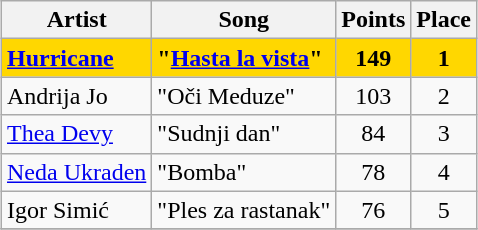<table class="sortable wikitable" style="margin: 1em auto 1em auto; text-align:center">
<tr>
<th>Artist</th>
<th>Song</th>
<th>Points</th>
<th>Place</th>
</tr>
<tr style="font-weight:bold;background:gold;">
<td align="left"><a href='#'>Hurricane</a></td>
<td align="left">"<a href='#'>Hasta la vista</a>"</td>
<td>149</td>
<td>1</td>
</tr>
<tr>
<td align="left">Andrija Jo</td>
<td align="left">"Oči Meduze"</td>
<td>103</td>
<td>2</td>
</tr>
<tr>
<td align="left"><a href='#'>Thea Devy</a></td>
<td align="left">"Sudnji dan"</td>
<td>84</td>
<td>3</td>
</tr>
<tr>
<td align="left"><a href='#'>Neda Ukraden</a></td>
<td align="left">"Bomba"</td>
<td>78</td>
<td>4</td>
</tr>
<tr>
<td align="left">Igor Simić</td>
<td align="left">"Ples za rastanak"</td>
<td>76</td>
<td>5</td>
</tr>
<tr>
</tr>
</table>
